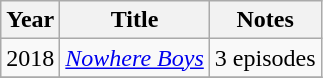<table class="wikitable">
<tr>
<th>Year</th>
<th>Title</th>
<th>Notes</th>
</tr>
<tr>
<td>2018</td>
<td><em><a href='#'>Nowhere Boys</a></em></td>
<td>3 episodes</td>
</tr>
<tr>
</tr>
</table>
